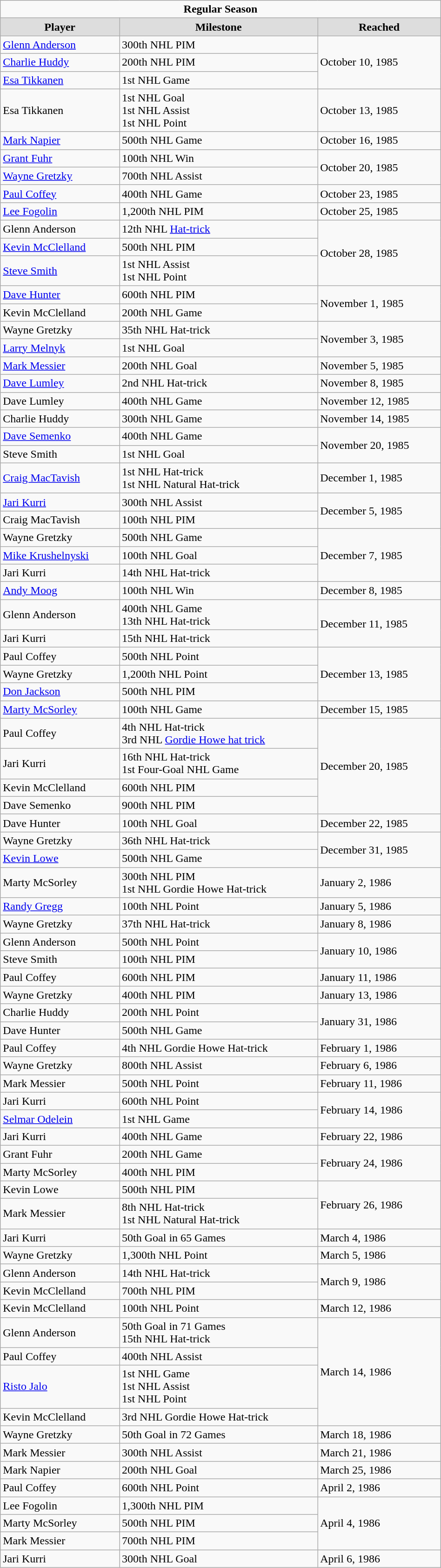<table class="wikitable" style="width:50%;">
<tr>
<td colspan="10" style="text-align:center;"><strong>Regular Season</strong></td>
</tr>
<tr style="text-align:center; background:#ddd;">
<td><strong>Player</strong></td>
<td><strong>Milestone</strong></td>
<td><strong>Reached</strong></td>
</tr>
<tr>
<td><a href='#'>Glenn Anderson</a></td>
<td>300th NHL PIM</td>
<td rowspan="3">October 10, 1985</td>
</tr>
<tr>
<td><a href='#'>Charlie Huddy</a></td>
<td>200th NHL PIM</td>
</tr>
<tr>
<td><a href='#'>Esa Tikkanen</a></td>
<td>1st NHL Game</td>
</tr>
<tr>
<td>Esa Tikkanen</td>
<td>1st NHL Goal<br>1st NHL Assist<br>1st NHL Point</td>
<td>October 13, 1985</td>
</tr>
<tr>
<td><a href='#'>Mark Napier</a></td>
<td>500th NHL Game</td>
<td>October 16, 1985</td>
</tr>
<tr>
<td><a href='#'>Grant Fuhr</a></td>
<td>100th NHL Win</td>
<td rowspan="2">October 20, 1985</td>
</tr>
<tr>
<td><a href='#'>Wayne Gretzky</a></td>
<td>700th NHL Assist</td>
</tr>
<tr>
<td><a href='#'>Paul Coffey</a></td>
<td>400th NHL Game</td>
<td>October 23, 1985</td>
</tr>
<tr>
<td><a href='#'>Lee Fogolin</a></td>
<td>1,200th NHL PIM</td>
<td>October 25, 1985</td>
</tr>
<tr>
<td>Glenn Anderson</td>
<td>12th NHL <a href='#'>Hat-trick</a></td>
<td rowspan="3">October 28, 1985</td>
</tr>
<tr>
<td><a href='#'>Kevin McClelland</a></td>
<td>500th NHL PIM</td>
</tr>
<tr>
<td><a href='#'>Steve Smith</a></td>
<td>1st NHL Assist<br>1st NHL Point</td>
</tr>
<tr>
<td><a href='#'>Dave Hunter</a></td>
<td>600th NHL PIM</td>
<td rowspan="2">November 1, 1985</td>
</tr>
<tr>
<td>Kevin McClelland</td>
<td>200th NHL Game</td>
</tr>
<tr>
<td>Wayne Gretzky</td>
<td>35th NHL Hat-trick</td>
<td rowspan="2">November 3, 1985</td>
</tr>
<tr>
<td><a href='#'>Larry Melnyk</a></td>
<td>1st NHL Goal</td>
</tr>
<tr>
<td><a href='#'>Mark Messier</a></td>
<td>200th NHL Goal</td>
<td>November 5, 1985</td>
</tr>
<tr>
<td><a href='#'>Dave Lumley</a></td>
<td>2nd NHL Hat-trick</td>
<td>November 8, 1985</td>
</tr>
<tr>
<td>Dave Lumley</td>
<td>400th NHL Game</td>
<td>November 12, 1985</td>
</tr>
<tr>
<td>Charlie Huddy</td>
<td>300th NHL Game</td>
<td>November 14, 1985</td>
</tr>
<tr>
<td><a href='#'>Dave Semenko</a></td>
<td>400th NHL Game</td>
<td rowspan="2">November 20, 1985</td>
</tr>
<tr>
<td>Steve Smith</td>
<td>1st NHL Goal</td>
</tr>
<tr>
<td><a href='#'>Craig MacTavish</a></td>
<td>1st NHL Hat-trick<br>1st NHL Natural Hat-trick</td>
<td>December 1, 1985</td>
</tr>
<tr>
<td><a href='#'>Jari Kurri</a></td>
<td>300th NHL Assist</td>
<td rowspan="2">December 5, 1985</td>
</tr>
<tr>
<td>Craig MacTavish</td>
<td>100th NHL PIM</td>
</tr>
<tr>
<td>Wayne Gretzky</td>
<td>500th NHL Game</td>
<td rowspan="3">December 7, 1985</td>
</tr>
<tr>
<td><a href='#'>Mike Krushelnyski</a></td>
<td>100th NHL Goal</td>
</tr>
<tr>
<td>Jari Kurri</td>
<td>14th NHL Hat-trick</td>
</tr>
<tr>
<td><a href='#'>Andy Moog</a></td>
<td>100th NHL Win</td>
<td>December 8, 1985</td>
</tr>
<tr>
<td>Glenn Anderson</td>
<td>400th NHL Game<br>13th NHL Hat-trick</td>
<td rowspan="2">December 11, 1985</td>
</tr>
<tr>
<td>Jari Kurri</td>
<td>15th NHL Hat-trick</td>
</tr>
<tr>
<td>Paul Coffey</td>
<td>500th NHL Point</td>
<td rowspan="3">December 13, 1985</td>
</tr>
<tr>
<td>Wayne Gretzky</td>
<td>1,200th NHL Point</td>
</tr>
<tr>
<td><a href='#'>Don Jackson</a></td>
<td>500th NHL PIM</td>
</tr>
<tr>
<td><a href='#'>Marty McSorley</a></td>
<td>100th NHL Game</td>
<td>December 15, 1985</td>
</tr>
<tr>
<td>Paul Coffey</td>
<td>4th NHL Hat-trick<br>3rd NHL <a href='#'>Gordie Howe hat trick</a></td>
<td rowspan="4">December 20, 1985</td>
</tr>
<tr>
<td>Jari Kurri</td>
<td>16th NHL Hat-trick<br>1st Four-Goal NHL Game</td>
</tr>
<tr>
<td>Kevin McClelland</td>
<td>600th NHL PIM</td>
</tr>
<tr>
<td>Dave Semenko</td>
<td>900th NHL PIM</td>
</tr>
<tr>
<td>Dave Hunter</td>
<td>100th NHL Goal</td>
<td>December 22, 1985</td>
</tr>
<tr>
<td>Wayne Gretzky</td>
<td>36th NHL Hat-trick</td>
<td rowspan="2">December 31, 1985</td>
</tr>
<tr>
<td><a href='#'>Kevin Lowe</a></td>
<td>500th NHL Game</td>
</tr>
<tr>
<td>Marty McSorley</td>
<td>300th NHL PIM<br>1st NHL Gordie Howe Hat-trick</td>
<td>January 2, 1986</td>
</tr>
<tr>
<td><a href='#'>Randy Gregg</a></td>
<td>100th NHL Point</td>
<td>January 5, 1986</td>
</tr>
<tr>
<td>Wayne Gretzky</td>
<td>37th NHL Hat-trick</td>
<td>January 8, 1986</td>
</tr>
<tr>
<td>Glenn Anderson</td>
<td>500th NHL Point</td>
<td rowspan="2">January 10, 1986</td>
</tr>
<tr>
<td>Steve Smith</td>
<td>100th NHL PIM</td>
</tr>
<tr>
<td>Paul Coffey</td>
<td>600th NHL PIM</td>
<td>January 11, 1986</td>
</tr>
<tr>
<td>Wayne Gretzky</td>
<td>400th NHL PIM</td>
<td>January 13, 1986</td>
</tr>
<tr>
<td>Charlie Huddy</td>
<td>200th NHL Point</td>
<td rowspan="2">January 31, 1986</td>
</tr>
<tr>
<td>Dave Hunter</td>
<td>500th NHL Game</td>
</tr>
<tr>
<td>Paul Coffey</td>
<td>4th NHL Gordie Howe Hat-trick</td>
<td>February 1, 1986</td>
</tr>
<tr>
<td>Wayne Gretzky</td>
<td>800th NHL Assist</td>
<td>February 6, 1986</td>
</tr>
<tr>
<td>Mark Messier</td>
<td>500th NHL Point</td>
<td>February 11, 1986</td>
</tr>
<tr>
<td>Jari Kurri</td>
<td>600th NHL Point</td>
<td rowspan="2">February 14, 1986</td>
</tr>
<tr>
<td><a href='#'>Selmar Odelein</a></td>
<td>1st NHL Game</td>
</tr>
<tr>
<td>Jari Kurri</td>
<td>400th NHL Game</td>
<td>February 22, 1986</td>
</tr>
<tr>
<td>Grant Fuhr</td>
<td>200th NHL Game</td>
<td rowspan="2">February 24, 1986</td>
</tr>
<tr>
<td>Marty McSorley</td>
<td>400th NHL PIM</td>
</tr>
<tr>
<td>Kevin Lowe</td>
<td>500th NHL PIM</td>
<td rowspan="2">February 26, 1986</td>
</tr>
<tr>
<td>Mark Messier</td>
<td>8th NHL Hat-trick<br>1st NHL Natural Hat-trick</td>
</tr>
<tr>
<td>Jari Kurri</td>
<td>50th Goal in 65 Games</td>
<td>March 4, 1986</td>
</tr>
<tr>
<td>Wayne Gretzky</td>
<td>1,300th NHL Point</td>
<td>March 5, 1986</td>
</tr>
<tr>
<td>Glenn Anderson</td>
<td>14th NHL Hat-trick</td>
<td rowspan="2">March 9, 1986</td>
</tr>
<tr>
<td>Kevin McClelland</td>
<td>700th NHL PIM</td>
</tr>
<tr>
<td>Kevin McClelland</td>
<td>100th NHL Point</td>
<td>March 12, 1986</td>
</tr>
<tr>
<td>Glenn Anderson</td>
<td>50th Goal in 71 Games<br>15th NHL Hat-trick</td>
<td rowspan="4">March 14, 1986</td>
</tr>
<tr>
<td>Paul Coffey</td>
<td>400th NHL Assist</td>
</tr>
<tr>
<td><a href='#'>Risto Jalo</a></td>
<td>1st NHL Game<br>1st NHL Assist<br>1st NHL Point</td>
</tr>
<tr>
<td>Kevin McClelland</td>
<td>3rd NHL Gordie Howe Hat-trick</td>
</tr>
<tr>
<td>Wayne Gretzky</td>
<td>50th Goal in 72 Games</td>
<td>March 18, 1986</td>
</tr>
<tr>
<td>Mark Messier</td>
<td>300th NHL Assist</td>
<td>March 21, 1986</td>
</tr>
<tr>
<td>Mark Napier</td>
<td>200th NHL Goal</td>
<td>March 25, 1986</td>
</tr>
<tr>
<td>Paul Coffey</td>
<td>600th NHL Point</td>
<td>April 2, 1986</td>
</tr>
<tr>
<td>Lee Fogolin</td>
<td>1,300th NHL PIM</td>
<td rowspan="3">April 4, 1986</td>
</tr>
<tr>
<td>Marty McSorley</td>
<td>500th NHL PIM</td>
</tr>
<tr>
<td>Mark Messier</td>
<td>700th NHL PIM</td>
</tr>
<tr>
<td>Jari Kurri</td>
<td>300th NHL Goal</td>
<td>April 6, 1986</td>
</tr>
</table>
